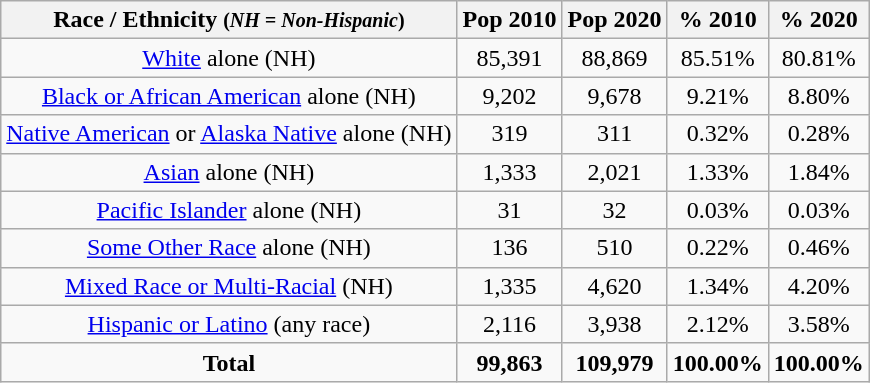<table class="wikitable" style="text-align:center;">
<tr>
<th>Race / Ethnicity <small>(<em>NH = Non-Hispanic</em>)</small></th>
<th>Pop 2010</th>
<th>Pop 2020</th>
<th>% 2010</th>
<th>% 2020</th>
</tr>
<tr>
<td><a href='#'>White</a> alone (NH)</td>
<td>85,391</td>
<td>88,869</td>
<td>85.51%</td>
<td>80.81%</td>
</tr>
<tr>
<td><a href='#'>Black or African American</a> alone (NH)</td>
<td>9,202</td>
<td>9,678</td>
<td>9.21%</td>
<td>8.80%</td>
</tr>
<tr>
<td><a href='#'>Native American</a> or <a href='#'>Alaska Native</a> alone (NH)</td>
<td>319</td>
<td>311</td>
<td>0.32%</td>
<td>0.28%</td>
</tr>
<tr>
<td><a href='#'>Asian</a> alone (NH)</td>
<td>1,333</td>
<td>2,021</td>
<td>1.33%</td>
<td>1.84%</td>
</tr>
<tr>
<td><a href='#'>Pacific Islander</a> alone (NH)</td>
<td>31</td>
<td>32</td>
<td>0.03%</td>
<td>0.03%</td>
</tr>
<tr>
<td><a href='#'>Some Other Race</a> alone (NH)</td>
<td>136</td>
<td>510</td>
<td>0.22%</td>
<td>0.46%</td>
</tr>
<tr>
<td><a href='#'>Mixed Race or Multi-Racial</a> (NH)</td>
<td>1,335</td>
<td>4,620</td>
<td>1.34%</td>
<td>4.20%</td>
</tr>
<tr>
<td><a href='#'>Hispanic or Latino</a> (any race)</td>
<td>2,116</td>
<td>3,938</td>
<td>2.12%</td>
<td>3.58%</td>
</tr>
<tr>
<td><strong>Total</strong></td>
<td><strong>99,863</strong></td>
<td><strong>109,979</strong></td>
<td><strong>100.00%</strong></td>
<td><strong>100.00%</strong></td>
</tr>
</table>
